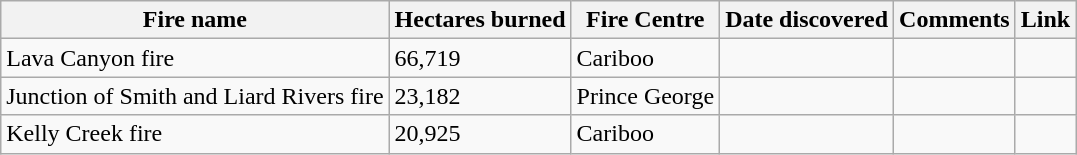<table class="wikitable sortable">
<tr>
<th>Fire name</th>
<th>Hectares burned</th>
<th>Fire Centre</th>
<th>Date discovered</th>
<th>Comments</th>
<th>Link</th>
</tr>
<tr>
<td>Lava Canyon fire</td>
<td>66,719</td>
<td>Cariboo</td>
<td></td>
<td></td>
<td></td>
</tr>
<tr>
<td>Junction of Smith and Liard Rivers fire</td>
<td>23,182</td>
<td>Prince George</td>
<td></td>
<td></td>
<td></td>
</tr>
<tr>
<td>Kelly Creek fire</td>
<td>20,925</td>
<td>Cariboo</td>
<td></td>
<td></td>
</tr>
</table>
